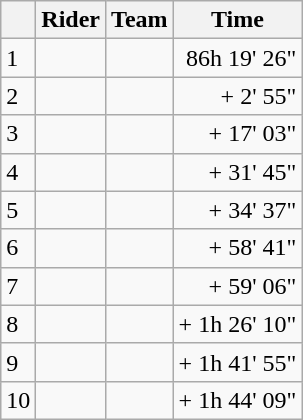<table class="wikitable">
<tr>
<th></th>
<th>Rider</th>
<th>Team</th>
<th>Time</th>
</tr>
<tr>
<td>1</td>
<td> </td>
<td></td>
<td align=right>86h 19' 26"</td>
</tr>
<tr>
<td>2</td>
<td></td>
<td></td>
<td align=right>+ 2' 55"</td>
</tr>
<tr>
<td>3</td>
<td></td>
<td></td>
<td align=right>+ 17' 03"</td>
</tr>
<tr>
<td>4</td>
<td></td>
<td></td>
<td align=right>+ 31' 45"</td>
</tr>
<tr>
<td>5</td>
<td></td>
<td></td>
<td align=right>+ 34' 37"</td>
</tr>
<tr>
<td>6</td>
<td></td>
<td></td>
<td align=right>+ 58' 41"</td>
</tr>
<tr>
<td>7</td>
<td></td>
<td></td>
<td align=right>+ 59' 06"</td>
</tr>
<tr>
<td>8</td>
<td></td>
<td></td>
<td align=right>+ 1h 26' 10"</td>
</tr>
<tr>
<td>9</td>
<td></td>
<td></td>
<td align=right>+ 1h 41' 55"</td>
</tr>
<tr>
<td>10</td>
<td></td>
<td></td>
<td align=right>+ 1h 44' 09"</td>
</tr>
</table>
